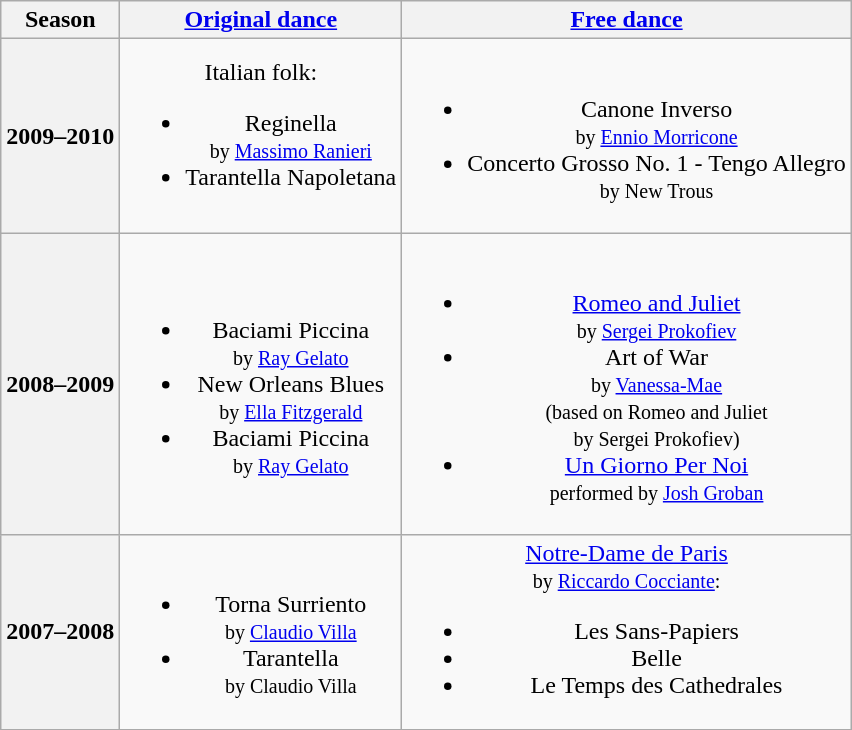<table class="wikitable" style="text-align:center">
<tr>
<th>Season</th>
<th><a href='#'>Original dance</a></th>
<th><a href='#'>Free dance</a></th>
</tr>
<tr>
<th>2009–2010 <br> </th>
<td>Italian folk:<br><ul><li>Reginella <br><small> by <a href='#'>Massimo Ranieri</a> </small></li><li>Tarantella Napoletana</li></ul></td>
<td><br><ul><li>Canone Inverso <br><small> by <a href='#'>Ennio Morricone</a> </small></li><li>Concerto Grosso No. 1 - Tengo Allegro <br><small> by New Trous </small></li></ul></td>
</tr>
<tr>
<th>2008–2009 <br> </th>
<td><br><ul><li>Baciami Piccina <br><small> by <a href='#'>Ray Gelato</a> </small></li><li>New Orleans Blues <br><small> by <a href='#'>Ella Fitzgerald</a> </small></li><li>Baciami Piccina <br><small> by <a href='#'>Ray Gelato</a> </small></li></ul></td>
<td><br><ul><li><a href='#'>Romeo and Juliet</a> <br><small> by <a href='#'>Sergei Prokofiev</a> </small></li><li>Art of War <br><small> by <a href='#'>Vanessa-Mae</a> <br> (based on Romeo and Juliet <br> by Sergei Prokofiev) </small></li><li><a href='#'>Un Giorno Per Noi</a> <br><small> performed by <a href='#'>Josh Groban</a> </small></li></ul></td>
</tr>
<tr>
<th>2007–2008 <br> </th>
<td><br><ul><li>Torna Surriento <br><small> by <a href='#'>Claudio Villa</a> </small></li><li>Tarantella <br><small> by Claudio Villa </small></li></ul></td>
<td><a href='#'>Notre-Dame de Paris</a> <br><small> by <a href='#'>Riccardo Cocciante</a>: </small><br><ul><li>Les Sans-Papiers</li><li>Belle</li><li>Le Temps des Cathedrales</li></ul></td>
</tr>
</table>
